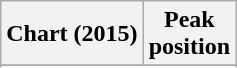<table class="wikitable sortable plainrowheaders">
<tr>
<th>Chart (2015)</th>
<th>Peak<br>position</th>
</tr>
<tr>
</tr>
<tr>
</tr>
<tr>
</tr>
<tr>
</tr>
</table>
